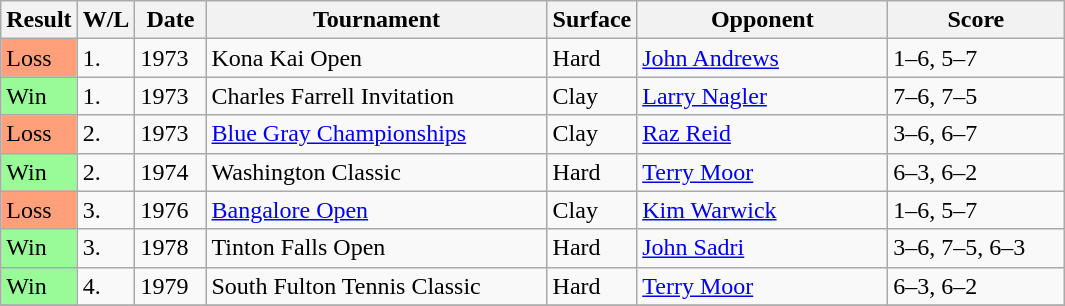<table class=wikitable>
<tr>
<th style="width:40px">Result</th>
<th style="width:30px" class="unsortable">W/L</th>
<th style="width:40px">Date</th>
<th style="width:220px">Tournament</th>
<th style="width:40px">Surface</th>
<th style="width:160px">Opponent</th>
<th style="width:110px" class="unsortable">Score</th>
</tr>
<tr>
<td style="background:#ffa07a;">Loss</td>
<td>1.</td>
<td>1973</td>
<td>Kona Kai Open</td>
<td>Hard</td>
<td> <a href='#'>John Andrews</a></td>
<td>1–6, 5–7</td>
</tr>
<tr>
<td style="background:#98fb98;">Win</td>
<td>1.</td>
<td>1973</td>
<td>Charles Farrell Invitation</td>
<td>Clay</td>
<td> <a href='#'>Larry Nagler</a></td>
<td>7–6, 7–5</td>
</tr>
<tr>
<td style="background:#ffa07a;">Loss</td>
<td>2.</td>
<td>1973</td>
<td><a href='#'>Blue Gray Championships</a></td>
<td>Clay</td>
<td> <a href='#'>Raz Reid</a></td>
<td>3–6, 6–7</td>
</tr>
<tr>
<td style="background:#98fb98;">Win</td>
<td>2.</td>
<td>1974</td>
<td>Washington Classic</td>
<td>Hard</td>
<td> <a href='#'>Terry Moor</a></td>
<td>6–3, 6–2</td>
</tr>
<tr>
<td style="background:#ffa07a;">Loss</td>
<td>3.</td>
<td>1976</td>
<td><a href='#'>Bangalore Open</a></td>
<td>Clay</td>
<td> <a href='#'>Kim Warwick</a></td>
<td>1–6, 5–7</td>
</tr>
<tr>
<td style="background:#98fb98;">Win</td>
<td>3.</td>
<td>1978</td>
<td>Tinton Falls Open</td>
<td>Hard</td>
<td> <a href='#'>John Sadri</a></td>
<td>3–6, 7–5, 6–3</td>
</tr>
<tr>
<td style="background:#98fb98;">Win</td>
<td>4.</td>
<td>1979</td>
<td>South Fulton Tennis Classic</td>
<td>Hard</td>
<td> <a href='#'>Terry Moor</a></td>
<td>6–3, 6–2</td>
</tr>
<tr>
</tr>
</table>
